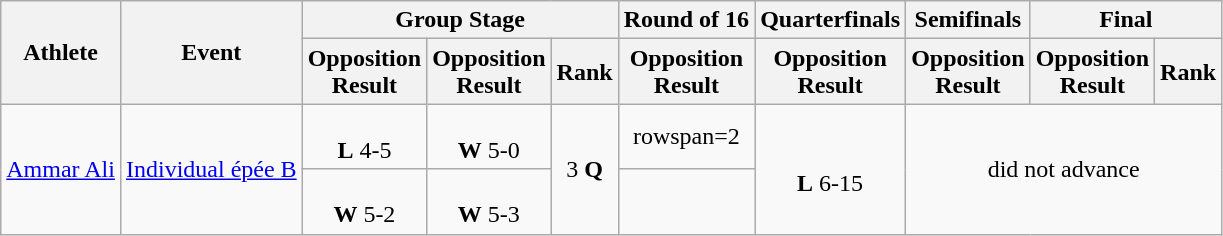<table class=wikitable>
<tr>
<th rowspan="2">Athlete</th>
<th rowspan="2">Event</th>
<th colspan="3">Group Stage</th>
<th>Round of 16</th>
<th>Quarterfinals</th>
<th>Semifinals</th>
<th colspan="2">Final</th>
</tr>
<tr>
<th>Opposition<br>Result</th>
<th>Opposition<br>Result</th>
<th>Rank</th>
<th>Opposition<br>Result</th>
<th>Opposition<br>Result</th>
<th>Opposition<br>Result</th>
<th>Opposition<br>Result</th>
<th>Rank</th>
</tr>
<tr align=center>
<td align=left rowspan=2><a href='#'>Ammar Ali</a></td>
<td align=left rowspan=2><a href='#'>Individual épée B</a></td>
<td> <br> <strong>L</strong> 4-5</td>
<td> <br> <strong>W</strong> 5-0</td>
<td rowspan=2>3 <strong>Q</strong></td>
<td>rowspan=2 </td>
<td rowspan=2> <br> <strong>L</strong> 6-15</td>
<td colspan=3 rowspan=2>did not advance</td>
</tr>
<tr align=center>
<td> <br> <strong>W</strong> 5-2</td>
<td> <br> <strong>W</strong> 5-3</td>
</tr>
</table>
